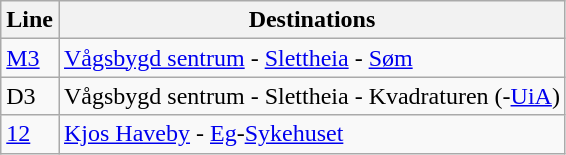<table class="wikitable">
<tr>
<th>Line</th>
<th>Destinations</th>
</tr>
<tr>
<td><a href='#'>M3</a></td>
<td><a href='#'>Vågsbygd sentrum</a> - <a href='#'>Slettheia</a> - <a href='#'>Søm</a></td>
</tr>
<tr>
<td>D3</td>
<td>Vågsbygd sentrum - Slettheia - Kvadraturen (-<a href='#'>UiA</a>)</td>
</tr>
<tr>
<td><a href='#'>12</a></td>
<td><a href='#'>Kjos Haveby</a> - <a href='#'>Eg</a>-<a href='#'>Sykehuset</a></td>
</tr>
</table>
